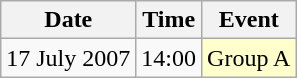<table class = "wikitable" style="text-align:center;">
<tr>
<th>Date</th>
<th>Time</th>
<th>Event</th>
</tr>
<tr>
<td>17 July 2007</td>
<td>14:00</td>
<td bgcolor=ffffcc>Group A</td>
</tr>
</table>
